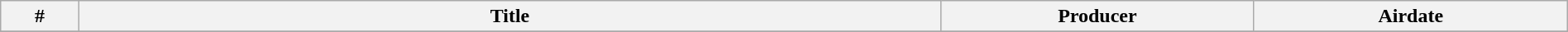<table class="wikitable plainrowheaders" width="100%">
<tr>
<th width="5%">#</th>
<th width="55%">Title</th>
<th width="20%">Producer</th>
<th width="20%">Airdate</th>
</tr>
<tr>
</tr>
</table>
